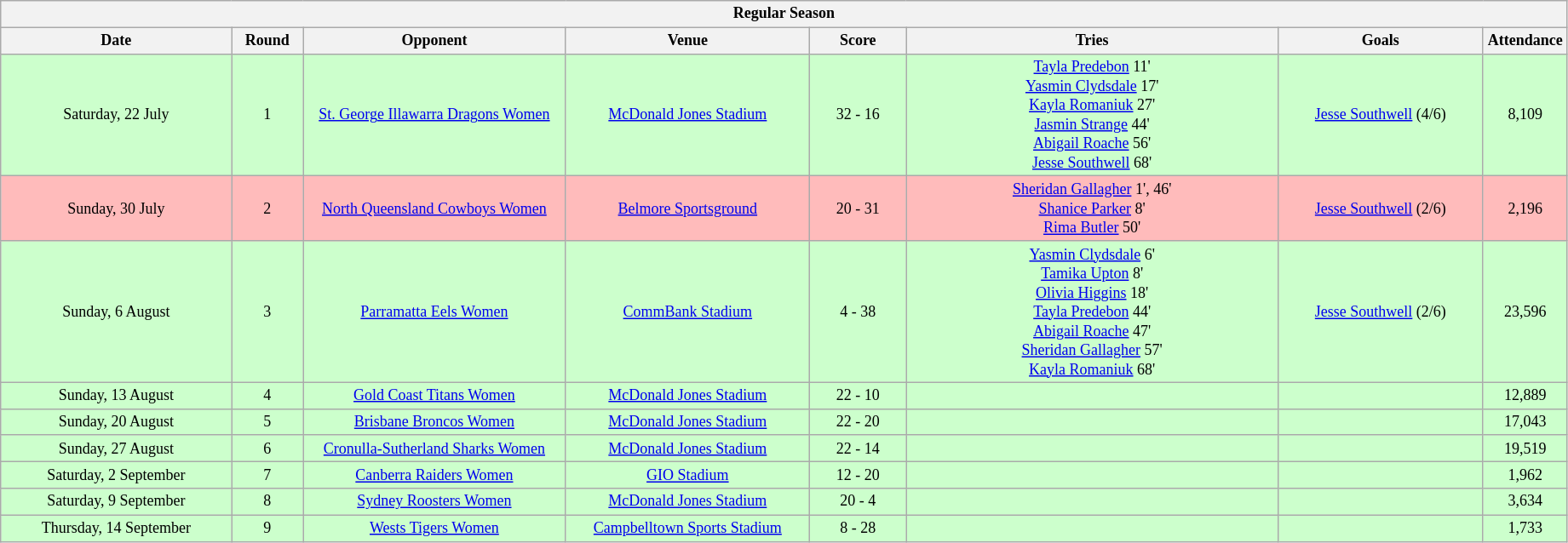<table class="wikitable" style="font-size:75%; text-align:center;">
<tr>
<th colspan="8">Regular Season</th>
</tr>
<tr>
<th width="175">Date</th>
<th width="50">Round</th>
<th width="200">Opponent</th>
<th width="185">Venue</th>
<th width="70">Score</th>
<th width="285">Tries</th>
<th width="155">Goals</th>
<th width="60">Attendance</th>
</tr>
<tr bgcolor=#CCFFCC>
<td>Saturday, 22 July</td>
<td>1</td>
<td> <a href='#'>St. George Illawarra Dragons Women</a></td>
<td><a href='#'>McDonald Jones Stadium</a></td>
<td>32 - 16</td>
<td><a href='#'>Tayla Predebon</a> 11' <br><a href='#'>Yasmin Clydsdale</a> 17' <br><a href='#'>Kayla Romaniuk</a> 27' <br><a href='#'>Jasmin Strange</a> 44' <br><a href='#'>Abigail Roache</a> 56' <br><a href='#'>Jesse Southwell</a> 68'</td>
<td><a href='#'>Jesse Southwell</a> (4/6)</td>
<td>8,109</td>
</tr>
<tr bgcolor=#FFBBBB>
<td>Sunday, 30 July</td>
<td>2</td>
<td> <a href='#'>North Queensland Cowboys Women</a></td>
<td><a href='#'>Belmore Sportsground</a></td>
<td>20 - 31</td>
<td><a href='#'>Sheridan Gallagher</a> 1', 46' <br><a href='#'>Shanice Parker</a> 8' <br><a href='#'>Rima Butler</a> 50'</td>
<td><a href='#'>Jesse Southwell</a> (2/6)</td>
<td>2,196</td>
</tr>
<tr bgcolor=#CCFFCC>
<td>Sunday, 6 August</td>
<td>3</td>
<td> <a href='#'>Parramatta Eels Women</a></td>
<td><a href='#'>CommBank Stadium</a></td>
<td>4 - 38</td>
<td><a href='#'>Yasmin Clydsdale</a> 6' <br><a href='#'>Tamika Upton</a> 8' <br><a href='#'>Olivia Higgins</a> 18' <br><a href='#'>Tayla Predebon</a> 44' <br><a href='#'>Abigail Roache</a> 47' <br><a href='#'>Sheridan Gallagher</a> 57' <br><a href='#'>Kayla Romaniuk</a> 68'</td>
<td><a href='#'>Jesse Southwell</a> (2/6)</td>
<td>23,596</td>
</tr>
<tr bgcolor=#CCFFCC>
<td>Sunday, 13 August</td>
<td>4</td>
<td> <a href='#'>Gold Coast Titans Women</a></td>
<td><a href='#'>McDonald Jones Stadium</a></td>
<td>22 - 10</td>
<td></td>
<td></td>
<td>12,889</td>
</tr>
<tr bgcolor=#CCFFCC>
<td>Sunday, 20 August</td>
<td>5</td>
<td> <a href='#'>Brisbane Broncos Women</a></td>
<td><a href='#'>McDonald Jones Stadium</a></td>
<td>22 - 20</td>
<td></td>
<td></td>
<td>17,043</td>
</tr>
<tr bgcolor=#CCFFCC>
<td>Sunday, 27 August</td>
<td>6</td>
<td> <a href='#'>Cronulla-Sutherland Sharks Women</a></td>
<td><a href='#'>McDonald Jones Stadium</a></td>
<td>22 - 14</td>
<td></td>
<td></td>
<td>19,519</td>
</tr>
<tr bgcolor=#CCFFCC>
<td>Saturday, 2 September</td>
<td>7</td>
<td> <a href='#'>Canberra Raiders Women</a></td>
<td><a href='#'>GIO Stadium</a></td>
<td>12 - 20</td>
<td></td>
<td></td>
<td>1,962</td>
</tr>
<tr bgcolor=#CCFFCC>
<td>Saturday, 9 September</td>
<td>8</td>
<td> <a href='#'>Sydney Roosters Women</a></td>
<td><a href='#'>McDonald Jones Stadium</a></td>
<td>20 - 4</td>
<td></td>
<td></td>
<td>3,634</td>
</tr>
<tr bgcolor=#CCFFCC>
<td>Thursday, 14 September</td>
<td>9</td>
<td> <a href='#'>Wests Tigers Women</a></td>
<td><a href='#'>Campbelltown Sports Stadium</a></td>
<td>8 - 28</td>
<td></td>
<td></td>
<td>1,733</td>
</tr>
</table>
